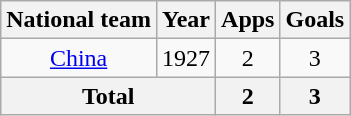<table class="wikitable" style="text-align:center">
<tr>
<th>National team</th>
<th>Year</th>
<th>Apps</th>
<th>Goals</th>
</tr>
<tr>
<td><a href='#'>China</a></td>
<td>1927</td>
<td>2</td>
<td>3</td>
</tr>
<tr>
<th colspan=2>Total</th>
<th>2</th>
<th>3</th>
</tr>
</table>
